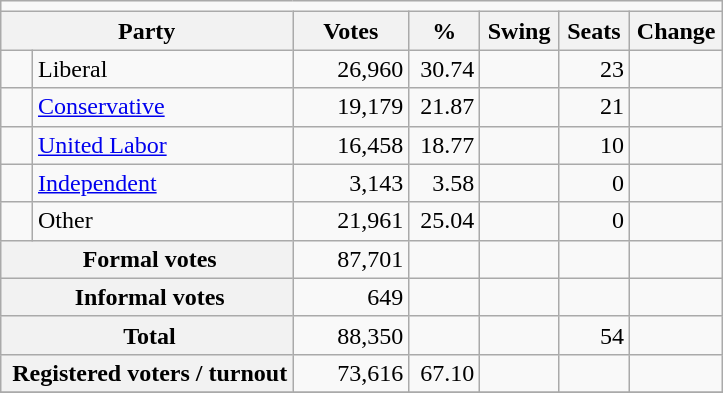<table class="wikitable" style="text-align:right; margin-bottom:0">
<tr>
<td colspan=8 align=center></td>
</tr>
<tr>
<th style="width:10px;" colspan=3>Party</th>
<th style="width:70px;">Votes</th>
<th style="width:40px;">%</th>
<th style="width:40px;">Swing</th>
<th style="width:40px;">Seats</th>
<th style="width:40px;">Change</th>
</tr>
<tr>
<td> </td>
<td style="text-align:left;" colspan="2">Liberal</td>
<td style="width:70px;">26,960</td>
<td style="width:40px;">30.74</td>
<td style="width:45px;"></td>
<td style="width:40px;">23</td>
<td style="width:55px;"></td>
</tr>
<tr>
<td> </td>
<td style="text-align:left;" colspan="2"><a href='#'>Conservative</a></td>
<td style="width:70px;">19,179</td>
<td style="width:40px;">21.87</td>
<td style="width:45px;"></td>
<td style="width:40px;">21</td>
<td style="width:55px;"></td>
</tr>
<tr>
<td> </td>
<td style="text-align:left;" colspan="2"><a href='#'>United Labor</a></td>
<td style="width:70px;">16,458</td>
<td style="width:40px;">18.77</td>
<td style="width:45px;"></td>
<td style="width:40px;">10</td>
<td style="width:55px;"></td>
</tr>
<tr>
<td> </td>
<td style="text-align:left;" colspan="2"><a href='#'>Independent</a></td>
<td style="width:70px;">3,143</td>
<td style="width:40px;">3.58</td>
<td style="width:45px;"></td>
<td style="width:40px;">0</td>
<td style="width:55px;"></td>
</tr>
<tr>
<td> </td>
<td style="text-align:left;" colspan="2">Other</td>
<td style="width:70px;">21,961</td>
<td style="width:40px;">25.04</td>
<td style="width:45px;"></td>
<td style="width:40px;">0</td>
<td style="width:55px;"></td>
</tr>
<tr>
<th colspan="3"> Formal votes</th>
<td>87,701</td>
<td></td>
<td></td>
<td></td>
<td></td>
</tr>
<tr>
<th colspan="3"> Informal votes</th>
<td>649</td>
<td></td>
<td></td>
<td></td>
<td></td>
</tr>
<tr>
<th colspan="3"> Total</th>
<td>88,350</td>
<td></td>
<td></td>
<td>54</td>
<td></td>
</tr>
<tr>
<th colspan="3"> Registered voters / turnout</th>
<td>73,616</td>
<td>67.10</td>
<td></td>
<td></td>
<td></td>
</tr>
<tr>
</tr>
</table>
